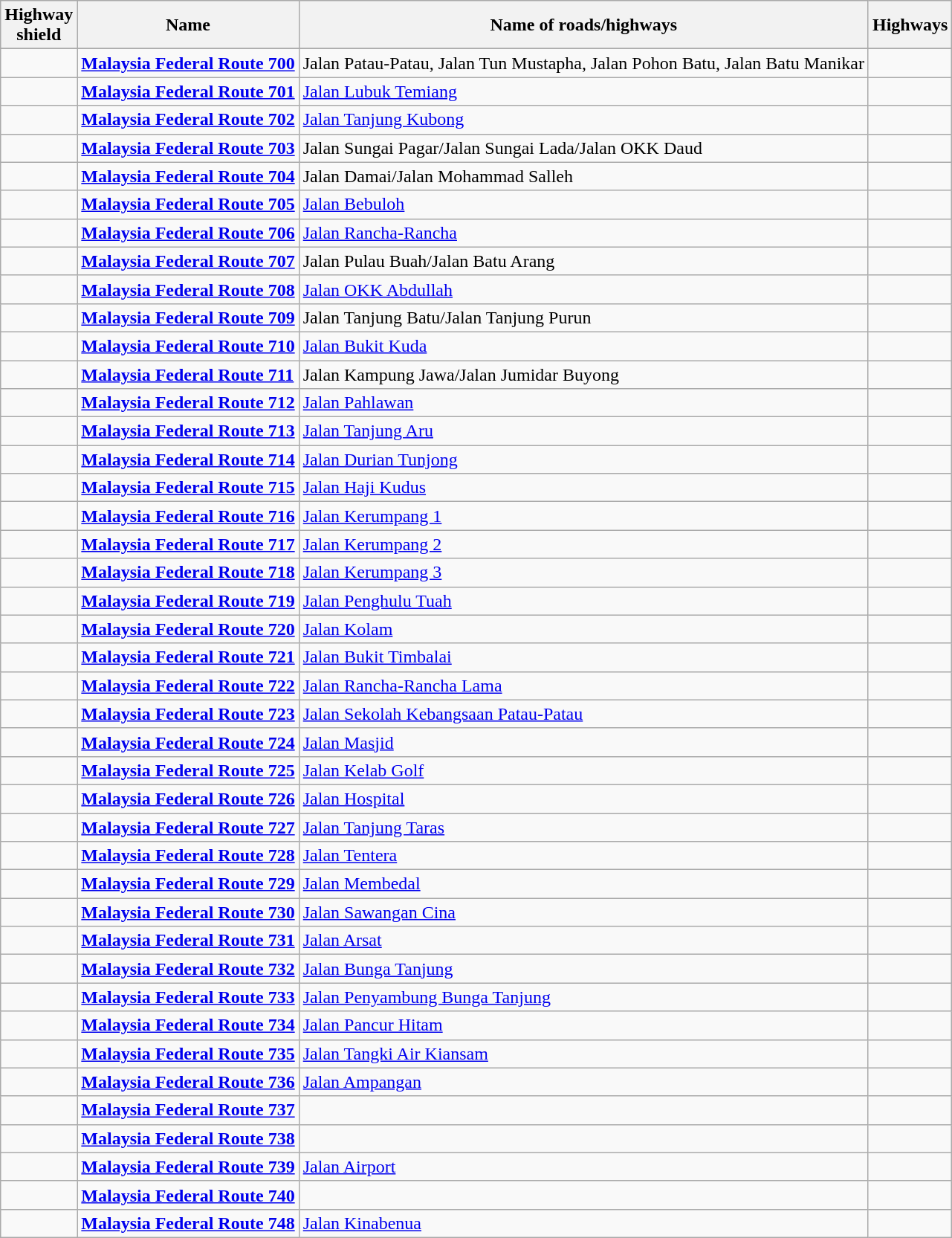<table class="wikitable">
<tr>
<th>Highway <br>shield</th>
<th>Name</th>
<th>Name of roads/highways</th>
<th>Highways</th>
</tr>
<tr>
</tr>
<tr>
<td></td>
<td><strong><a href='#'>Malaysia Federal Route 700</a></strong></td>
<td>Jalan Patau-Patau, Jalan Tun Mustapha, Jalan Pohon Batu, Jalan Batu Manikar</td>
<td></td>
</tr>
<tr>
<td></td>
<td><strong><a href='#'>Malaysia Federal Route 701</a></strong></td>
<td><a href='#'>Jalan Lubuk Temiang</a></td>
<td></td>
</tr>
<tr>
<td></td>
<td><strong><a href='#'>Malaysia Federal Route 702</a></strong></td>
<td><a href='#'>Jalan Tanjung Kubong</a></td>
<td></td>
</tr>
<tr>
<td></td>
<td><strong><a href='#'>Malaysia Federal Route 703</a></strong></td>
<td>Jalan Sungai Pagar/Jalan Sungai Lada/Jalan OKK Daud</td>
<td></td>
</tr>
<tr>
<td></td>
<td><strong><a href='#'>Malaysia Federal Route 704</a></strong></td>
<td>Jalan Damai/Jalan Mohammad Salleh</td>
<td></td>
</tr>
<tr>
<td></td>
<td><strong><a href='#'>Malaysia Federal Route 705</a></strong></td>
<td><a href='#'>Jalan Bebuloh</a></td>
<td></td>
</tr>
<tr>
<td></td>
<td><strong><a href='#'>Malaysia Federal Route 706</a></strong></td>
<td><a href='#'>Jalan Rancha-Rancha</a></td>
<td></td>
</tr>
<tr>
<td></td>
<td><strong><a href='#'>Malaysia Federal Route 707</a></strong></td>
<td>Jalan Pulau Buah/Jalan Batu Arang</td>
<td></td>
</tr>
<tr>
<td></td>
<td><strong><a href='#'>Malaysia Federal Route 708</a></strong></td>
<td><a href='#'>Jalan OKK Abdullah</a></td>
<td></td>
</tr>
<tr>
<td></td>
<td><strong><a href='#'>Malaysia Federal Route 709</a></strong></td>
<td>Jalan Tanjung Batu/Jalan Tanjung Purun</td>
<td></td>
</tr>
<tr>
<td></td>
<td><strong><a href='#'>Malaysia Federal Route 710</a></strong></td>
<td><a href='#'>Jalan Bukit Kuda</a></td>
<td></td>
</tr>
<tr>
<td></td>
<td><strong><a href='#'>Malaysia Federal Route 711</a></strong></td>
<td>Jalan Kampung Jawa/Jalan Jumidar Buyong</td>
<td></td>
</tr>
<tr>
<td></td>
<td><strong><a href='#'>Malaysia Federal Route 712</a></strong></td>
<td><a href='#'>Jalan Pahlawan</a></td>
<td></td>
</tr>
<tr>
<td></td>
<td><strong><a href='#'>Malaysia Federal Route 713</a></strong></td>
<td><a href='#'>Jalan Tanjung Aru</a></td>
<td></td>
</tr>
<tr>
<td></td>
<td><strong><a href='#'>Malaysia Federal Route 714</a></strong></td>
<td><a href='#'>Jalan Durian Tunjong</a></td>
<td></td>
</tr>
<tr>
<td></td>
<td><strong><a href='#'>Malaysia Federal Route 715</a></strong></td>
<td><a href='#'>Jalan Haji Kudus</a></td>
<td></td>
</tr>
<tr>
<td></td>
<td><strong><a href='#'>Malaysia Federal Route 716</a></strong></td>
<td><a href='#'>Jalan Kerumpang 1</a></td>
<td></td>
</tr>
<tr>
<td></td>
<td><strong><a href='#'>Malaysia Federal Route 717</a></strong></td>
<td><a href='#'>Jalan Kerumpang 2</a></td>
<td></td>
</tr>
<tr>
<td></td>
<td><strong><a href='#'>Malaysia Federal Route 718</a></strong></td>
<td><a href='#'>Jalan Kerumpang 3</a></td>
<td></td>
</tr>
<tr>
<td></td>
<td><strong><a href='#'>Malaysia Federal Route 719</a></strong></td>
<td><a href='#'>Jalan Penghulu Tuah</a></td>
<td></td>
</tr>
<tr>
<td></td>
<td><strong><a href='#'>Malaysia Federal Route 720</a></strong></td>
<td><a href='#'>Jalan Kolam</a></td>
<td></td>
</tr>
<tr>
<td></td>
<td><strong><a href='#'>Malaysia Federal Route 721</a></strong></td>
<td><a href='#'>Jalan Bukit Timbalai</a></td>
<td></td>
</tr>
<tr>
<td></td>
<td><strong><a href='#'>Malaysia Federal Route 722</a></strong></td>
<td><a href='#'>Jalan Rancha-Rancha Lama</a></td>
<td></td>
</tr>
<tr>
<td></td>
<td><strong><a href='#'>Malaysia Federal Route 723</a></strong></td>
<td><a href='#'>Jalan Sekolah Kebangsaan Patau-Patau</a></td>
<td></td>
</tr>
<tr>
<td></td>
<td><strong><a href='#'>Malaysia Federal Route 724</a></strong></td>
<td><a href='#'>Jalan Masjid</a></td>
<td></td>
</tr>
<tr>
<td></td>
<td><strong><a href='#'>Malaysia Federal Route 725</a></strong></td>
<td><a href='#'>Jalan Kelab Golf</a></td>
<td></td>
</tr>
<tr>
<td></td>
<td><strong><a href='#'>Malaysia Federal Route 726</a></strong></td>
<td><a href='#'>Jalan Hospital</a></td>
<td></td>
</tr>
<tr>
<td></td>
<td><strong><a href='#'>Malaysia Federal Route 727</a></strong></td>
<td><a href='#'>Jalan Tanjung Taras</a></td>
<td></td>
</tr>
<tr>
<td></td>
<td><strong><a href='#'>Malaysia Federal Route 728</a></strong></td>
<td><a href='#'>Jalan Tentera</a></td>
<td></td>
</tr>
<tr>
<td></td>
<td><strong><a href='#'>Malaysia Federal Route 729</a></strong></td>
<td><a href='#'>Jalan Membedal</a></td>
<td></td>
</tr>
<tr>
<td></td>
<td><strong><a href='#'>Malaysia Federal Route 730</a></strong></td>
<td><a href='#'>Jalan Sawangan Cina</a></td>
<td></td>
</tr>
<tr>
<td></td>
<td><strong><a href='#'>Malaysia Federal Route 731</a></strong></td>
<td><a href='#'>Jalan Arsat</a></td>
<td></td>
</tr>
<tr>
<td></td>
<td><strong><a href='#'>Malaysia Federal Route 732</a></strong></td>
<td><a href='#'>Jalan Bunga Tanjung</a></td>
<td></td>
</tr>
<tr>
<td></td>
<td><strong><a href='#'>Malaysia Federal Route 733</a></strong></td>
<td><a href='#'>Jalan Penyambung Bunga Tanjung</a></td>
<td></td>
</tr>
<tr>
<td></td>
<td><strong><a href='#'>Malaysia Federal Route 734</a></strong></td>
<td><a href='#'>Jalan Pancur Hitam</a></td>
<td></td>
</tr>
<tr>
<td></td>
<td><strong><a href='#'>Malaysia Federal Route 735</a></strong></td>
<td><a href='#'>Jalan Tangki Air Kiansam</a></td>
<td></td>
</tr>
<tr>
<td></td>
<td><strong><a href='#'>Malaysia Federal Route 736</a></strong></td>
<td><a href='#'>Jalan Ampangan</a></td>
<td></td>
</tr>
<tr>
<td></td>
<td><strong><a href='#'>Malaysia Federal Route 737</a></strong></td>
<td></td>
<td></td>
</tr>
<tr>
<td></td>
<td><strong><a href='#'>Malaysia Federal Route 738</a></strong></td>
<td></td>
<td></td>
</tr>
<tr>
<td></td>
<td><strong><a href='#'>Malaysia Federal Route 739</a></strong></td>
<td><a href='#'>Jalan Airport</a></td>
<td></td>
</tr>
<tr>
<td></td>
<td><strong><a href='#'>Malaysia Federal Route 740</a></strong></td>
<td></td>
<td></td>
</tr>
<tr>
<td></td>
<td><strong><a href='#'>Malaysia Federal Route 748</a></strong></td>
<td><a href='#'>Jalan Kinabenua</a></td>
<td></td>
</tr>
</table>
